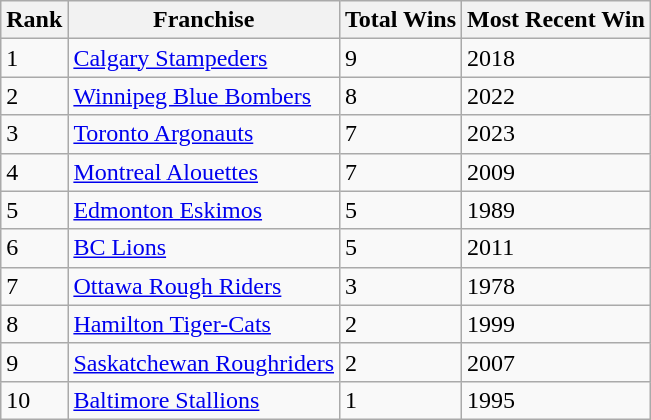<table class="wikitable sortable">
<tr>
<th>Rank</th>
<th>Franchise</th>
<th>Total Wins</th>
<th>Most Recent Win</th>
</tr>
<tr>
<td>1</td>
<td><a href='#'>Calgary Stampeders</a></td>
<td>9</td>
<td>2018</td>
</tr>
<tr>
<td>2</td>
<td><a href='#'>Winnipeg Blue Bombers</a></td>
<td>8</td>
<td>2022</td>
</tr>
<tr>
<td>3</td>
<td><a href='#'>Toronto Argonauts</a></td>
<td>7</td>
<td>2023</td>
</tr>
<tr>
<td>4</td>
<td><a href='#'>Montreal Alouettes</a></td>
<td>7</td>
<td>2009</td>
</tr>
<tr>
<td>5</td>
<td><a href='#'>Edmonton Eskimos</a></td>
<td>5</td>
<td>1989</td>
</tr>
<tr>
<td>6</td>
<td><a href='#'>BC Lions</a></td>
<td>5</td>
<td>2011</td>
</tr>
<tr>
<td>7</td>
<td><a href='#'>Ottawa Rough Riders</a></td>
<td>3</td>
<td>1978</td>
</tr>
<tr>
<td>8</td>
<td><a href='#'>Hamilton Tiger-Cats</a></td>
<td>2</td>
<td>1999</td>
</tr>
<tr>
<td>9</td>
<td><a href='#'>Saskatchewan Roughriders</a></td>
<td>2</td>
<td>2007</td>
</tr>
<tr>
<td>10</td>
<td><a href='#'>Baltimore Stallions</a></td>
<td>1</td>
<td>1995</td>
</tr>
</table>
